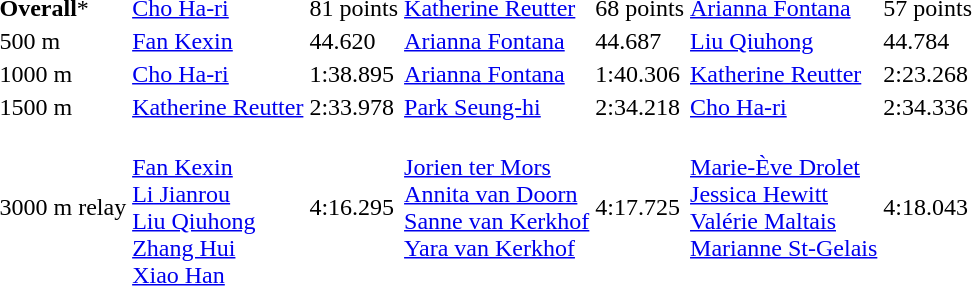<table>
<tr>
<td><strong>Overall</strong>*</td>
<td><a href='#'>Cho Ha-ri</a><br></td>
<td>81 points</td>
<td><a href='#'>Katherine Reutter</a><br></td>
<td>68 points</td>
<td><a href='#'>Arianna Fontana</a><br></td>
<td>57 points</td>
</tr>
<tr>
<td>500 m<br></td>
<td><a href='#'>Fan Kexin</a><br></td>
<td>44.620</td>
<td><a href='#'>Arianna Fontana</a><br></td>
<td>44.687</td>
<td><a href='#'>Liu Qiuhong</a><br></td>
<td>44.784</td>
</tr>
<tr>
<td>1000 m<br></td>
<td><a href='#'>Cho Ha-ri</a><br></td>
<td>1:38.895</td>
<td><a href='#'>Arianna Fontana</a><br></td>
<td>1:40.306</td>
<td><a href='#'>Katherine Reutter</a><br></td>
<td>2:23.268</td>
</tr>
<tr>
<td>1500 m<br></td>
<td><a href='#'>Katherine Reutter</a><br></td>
<td>2:33.978</td>
<td><a href='#'>Park Seung-hi</a><br></td>
<td>2:34.218</td>
<td><a href='#'>Cho Ha-ri</a><br></td>
<td>2:34.336</td>
</tr>
<tr>
<td>3000 m relay<br></td>
<td><br><a href='#'>Fan Kexin</a><br><a href='#'>Li Jianrou</a><br><a href='#'>Liu Qiuhong</a><br><a href='#'>Zhang Hui</a><br><a href='#'>Xiao Han</a></td>
<td>4:16.295</td>
<td valign=top><br><a href='#'>Jorien ter Mors</a><br><a href='#'>Annita van Doorn</a><br><a href='#'>Sanne van Kerkhof</a><br><a href='#'>Yara van Kerkhof</a></td>
<td>4:17.725</td>
<td valign=top><br><a href='#'>Marie-Ève Drolet</a><br><a href='#'>Jessica Hewitt</a><br><a href='#'>Valérie Maltais</a><br><a href='#'>Marianne St-Gelais</a></td>
<td>4:18.043</td>
</tr>
</table>
